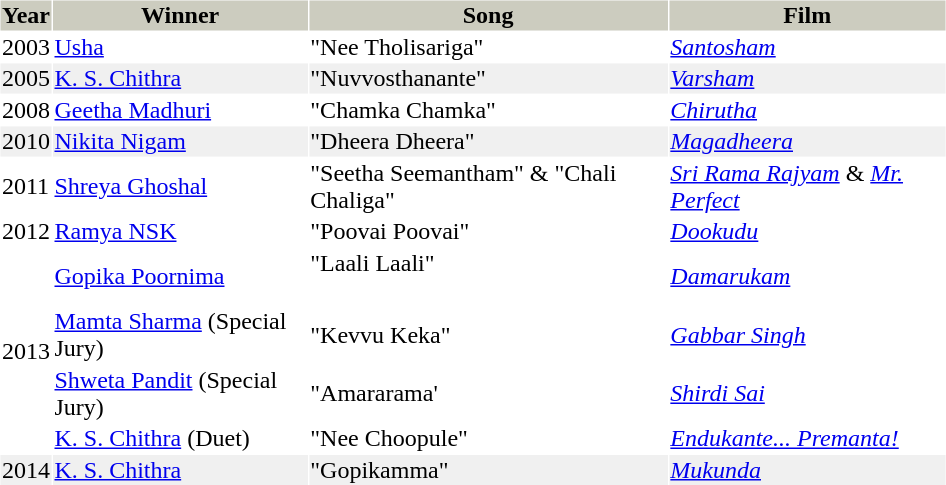<table cellspacing="1" cellpadding="1" border="0" style="width:50%;">
<tr style="background:#ccccbf;">
<th>Year</th>
<th>Winner</th>
<th>Song</th>
<th>Film</th>
</tr>
<tr>
<td>2003</td>
<td><a href='#'>Usha</a></td>
<td>"Nee Tholisariga"</td>
<td><em><a href='#'>Santosham</a></em></td>
</tr>
<tr style="background:#f0f0f0;">
<td>2005</td>
<td><a href='#'>K. S. Chithra</a></td>
<td>"Nuvvosthanante"</td>
<td><em><a href='#'>Varsham</a></em></td>
</tr>
<tr>
<td>2008</td>
<td><a href='#'>Geetha Madhuri</a></td>
<td>"Chamka Chamka"</td>
<td><em><a href='#'>Chirutha</a></em></td>
</tr>
<tr style="background:#f0f0f0;">
<td>2010</td>
<td><a href='#'>Nikita Nigam</a></td>
<td>"Dheera Dheera"</td>
<td><em><a href='#'>Magadheera</a></em></td>
</tr>
<tr>
<td>2011</td>
<td><a href='#'>Shreya Ghoshal</a></td>
<td>"Seetha Seemantham" & "Chali Chaliga"</td>
<td><em><a href='#'>Sri Rama Rajyam</a></em> & <a href='#'><em>Mr. Perfect</em></a></td>
</tr>
<tr>
<td>2012</td>
<td><a href='#'>Ramya NSK</a></td>
<td>"Poovai Poovai"</td>
<td><em><a href='#'>Dookudu</a></em></td>
</tr>
<tr>
<td rowspan="4">2013</td>
<td><a href='#'>Gopika Poornima</a></td>
<td>"Laali Laali"<br><br></td>
<td><em><a href='#'>Damarukam</a></em></td>
</tr>
<tr>
<td><a href='#'>Mamta Sharma</a> (Special Jury)</td>
<td>"Kevvu Keka"</td>
<td><a href='#'><em>Gabbar Singh</em></a></td>
</tr>
<tr>
<td><a href='#'>Shweta Pandit</a> (Special Jury)</td>
<td>"Amararama'</td>
<td><em><a href='#'>Shirdi Sai</a></em></td>
</tr>
<tr>
<td><a href='#'>K. S. Chithra</a> (Duet)</td>
<td>"Nee Choopule"</td>
<td><em><a href='#'>Endukante... Premanta!</a></em></td>
</tr>
<tr style="background:#f0f0f0;">
<td>2014</td>
<td><a href='#'>K. S. Chithra</a></td>
<td>"Gopikamma"</td>
<td><em><a href='#'>Mukunda</a></em></td>
</tr>
<tr>
</tr>
</table>
